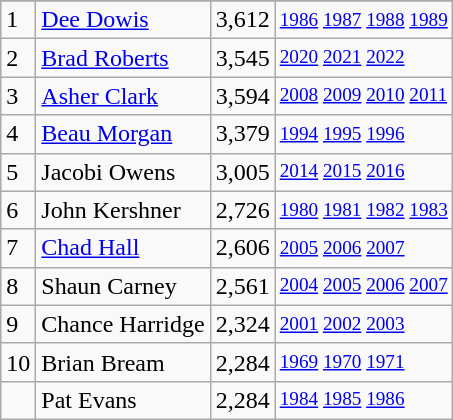<table class="wikitable">
<tr>
</tr>
<tr>
<td>1</td>
<td><a href='#'>Dee Dowis</a></td>
<td>3,612</td>
<td style="font-size:80%;"><a href='#'>1986</a> <a href='#'>1987</a> <a href='#'>1988</a> <a href='#'>1989</a></td>
</tr>
<tr>
<td>2</td>
<td><a href='#'>Brad Roberts</a></td>
<td>3,545</td>
<td style="font-size:80%;"><a href='#'>2020</a> <a href='#'>2021</a> <a href='#'>2022</a></td>
</tr>
<tr>
<td>3</td>
<td><a href='#'>Asher Clark</a></td>
<td>3,594</td>
<td style="font-size:80%;"><a href='#'>2008</a> <a href='#'>2009</a> <a href='#'>2010</a> <a href='#'>2011</a></td>
</tr>
<tr>
<td>4</td>
<td><a href='#'>Beau Morgan</a></td>
<td>3,379</td>
<td style="font-size:80%;"><a href='#'>1994</a> <a href='#'>1995</a> <a href='#'>1996</a></td>
</tr>
<tr>
<td>5</td>
<td>Jacobi Owens</td>
<td>3,005</td>
<td style="font-size:80%;"><a href='#'>2014</a> <a href='#'>2015</a> <a href='#'>2016</a></td>
</tr>
<tr>
<td>6</td>
<td>John Kershner</td>
<td>2,726</td>
<td style="font-size:80%;"><a href='#'>1980</a> <a href='#'>1981</a> <a href='#'>1982</a> <a href='#'>1983</a></td>
</tr>
<tr>
<td>7</td>
<td><a href='#'>Chad Hall</a></td>
<td>2,606</td>
<td style="font-size:80%;"><a href='#'>2005</a> <a href='#'>2006</a> <a href='#'>2007</a></td>
</tr>
<tr>
<td>8</td>
<td>Shaun Carney</td>
<td>2,561</td>
<td style="font-size:80%;"><a href='#'>2004</a> <a href='#'>2005</a> <a href='#'>2006</a> <a href='#'>2007</a></td>
</tr>
<tr>
<td>9</td>
<td>Chance Harridge</td>
<td>2,324</td>
<td style="font-size:80%;"><a href='#'>2001</a> <a href='#'>2002</a> <a href='#'>2003</a></td>
</tr>
<tr>
<td>10</td>
<td>Brian Bream</td>
<td>2,284</td>
<td style="font-size:80%;"><a href='#'>1969</a> <a href='#'>1970</a> <a href='#'>1971</a></td>
</tr>
<tr>
<td></td>
<td>Pat Evans</td>
<td>2,284</td>
<td style="font-size:80%;"><a href='#'>1984</a> <a href='#'>1985</a> <a href='#'>1986</a></td>
</tr>
</table>
